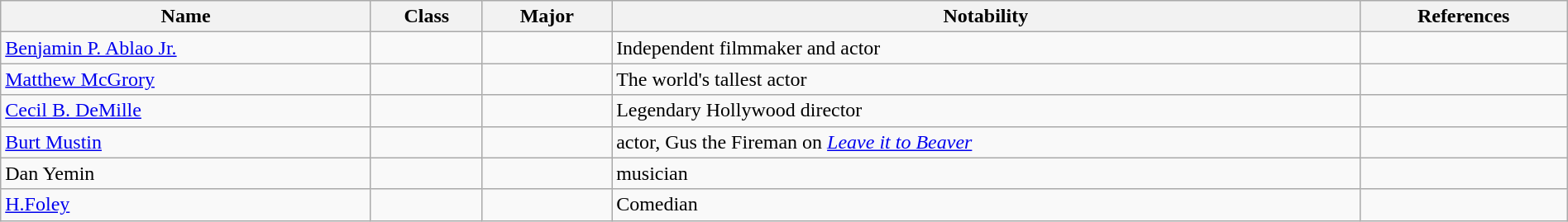<table class="wikitable sortable" style="width:100%;">
<tr>
<th>Name</th>
<th>Class</th>
<th>Major</th>
<th>Notability</th>
<th>References</th>
</tr>
<tr>
<td><a href='#'>Benjamin P. Ablao Jr.</a></td>
<td></td>
<td></td>
<td>Independent filmmaker and actor</td>
<td></td>
</tr>
<tr>
<td><a href='#'>Matthew McGrory</a></td>
<td></td>
<td></td>
<td>The world's tallest actor</td>
<td></td>
</tr>
<tr>
<td><a href='#'>Cecil B. DeMille</a></td>
<td></td>
<td></td>
<td>Legendary Hollywood director</td>
<td></td>
</tr>
<tr>
<td><a href='#'>Burt Mustin</a></td>
<td></td>
<td></td>
<td>actor, Gus the Fireman on <em><a href='#'>Leave it to Beaver</a></em></td>
<td></td>
</tr>
<tr>
<td>Dan Yemin</td>
<td></td>
<td></td>
<td>musician</td>
<td></td>
</tr>
<tr>
<td><a href='#'>H.Foley</a></td>
<td></td>
<td></td>
<td>Comedian</td>
</tr>
</table>
